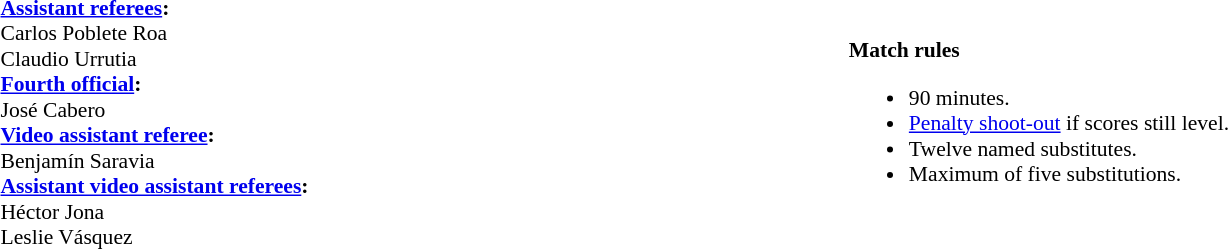<table width=100% style="font-size:90%">
<tr>
<td><br><strong><a href='#'>Assistant referees</a>:</strong>
<br>Carlos Poblete Roa
<br>Claudio Urrutia
<br><strong><a href='#'>Fourth official</a>:</strong>
<br>José Cabero
<br><strong><a href='#'>Video assistant referee</a>:</strong>
<br>Benjamín Saravia
<br><strong><a href='#'>Assistant video assistant referees</a>:</strong>
<br>Héctor Jona
<br>Leslie Vásquez</td>
<td><br><strong>Match rules</strong><ul><li>90 minutes.</li><li><a href='#'>Penalty shoot-out</a> if scores still level.</li><li>Twelve named substitutes.</li><li>Maximum of five substitutions.</li></ul></td>
</tr>
</table>
